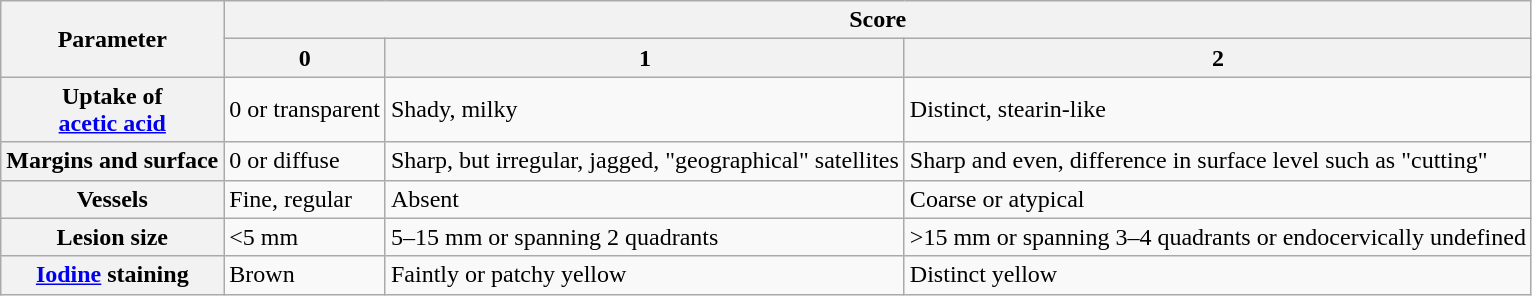<table class="wikitable plainrowheaders">
<tr>
<th scope="col" rowspan=2>Parameter</th>
<th scope="col" colspan=3>Score</th>
</tr>
<tr>
<th scope="col">0</th>
<th scope="col">1</th>
<th scope="col">2</th>
</tr>
<tr>
<th scope="row">Uptake of<br> <a href='#'>acetic acid</a></th>
<td>0 or transparent</td>
<td>Shady, milky</td>
<td>Distinct, stearin-like</td>
</tr>
<tr>
<th scope="row">Margins and surface</th>
<td>0 or diffuse</td>
<td>Sharp, but irregular, jagged, "geographical" satellites</td>
<td>Sharp and even, difference in surface level such as "cutting"</td>
</tr>
<tr>
<th scope="row">Vessels</th>
<td>Fine, regular</td>
<td>Absent</td>
<td>Coarse or atypical</td>
</tr>
<tr>
<th scope="row">Lesion size</th>
<td><5 mm</td>
<td>5–15 mm or spanning 2 quadrants</td>
<td>>15 mm or spanning 3–4 quadrants or endocervically undefined</td>
</tr>
<tr>
<th scope="row"><a href='#'>Iodine</a> staining</th>
<td>Brown</td>
<td>Faintly or patchy yellow</td>
<td>Distinct yellow</td>
</tr>
</table>
